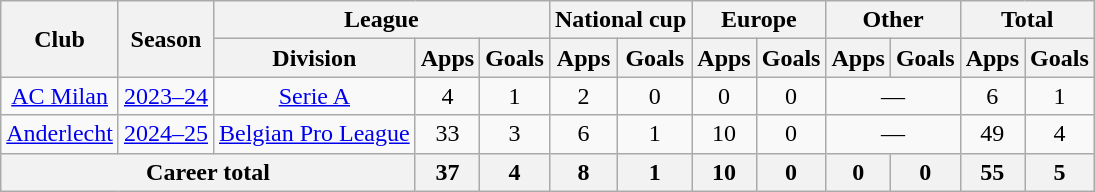<table class="wikitable" style="text-align:center">
<tr>
<th rowspan="2">Club</th>
<th rowspan="2">Season</th>
<th colspan="3">League</th>
<th colspan="2">National cup</th>
<th colspan="2">Europe</th>
<th colspan="2">Other</th>
<th colspan="2">Total</th>
</tr>
<tr>
<th>Division</th>
<th>Apps</th>
<th>Goals</th>
<th>Apps</th>
<th>Goals</th>
<th>Apps</th>
<th>Goals</th>
<th>Apps</th>
<th>Goals</th>
<th>Apps</th>
<th>Goals</th>
</tr>
<tr>
<td><a href='#'>AC Milan</a></td>
<td><a href='#'>2023–24</a></td>
<td><a href='#'>Serie A</a></td>
<td>4</td>
<td>1</td>
<td>2</td>
<td>0</td>
<td>0</td>
<td>0</td>
<td colspan="2">—</td>
<td>6</td>
<td>1</td>
</tr>
<tr>
<td><a href='#'>Anderlecht</a></td>
<td><a href='#'>2024–25</a></td>
<td><a href='#'>Belgian Pro League</a></td>
<td>33</td>
<td>3</td>
<td>6</td>
<td>1</td>
<td>10</td>
<td>0</td>
<td colspan="2">—</td>
<td>49</td>
<td>4</td>
</tr>
<tr>
<th colspan="3">Career total</th>
<th>37</th>
<th>4</th>
<th>8</th>
<th>1</th>
<th>10</th>
<th>0</th>
<th>0</th>
<th>0</th>
<th>55</th>
<th>5</th>
</tr>
</table>
